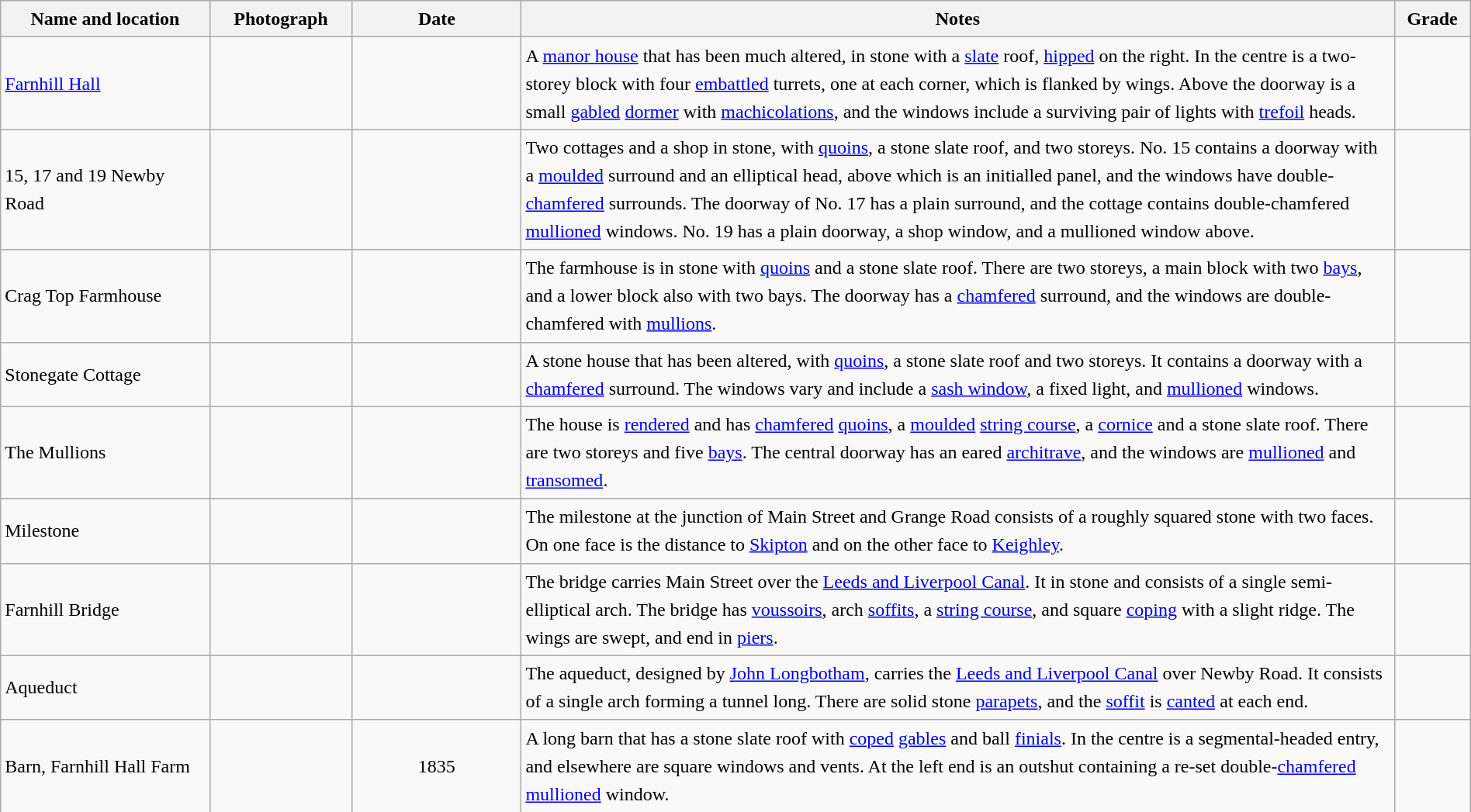<table class="wikitable sortable plainrowheaders" style="width:100%; border:0px; text-align:left; line-height:150%">
<tr>
<th scope="col"  style="width:150px">Name and location</th>
<th scope="col"  style="width:100px" class="unsortable">Photograph</th>
<th scope="col"  style="width:120px">Date</th>
<th scope="col"  style="width:650px" class="unsortable">Notes</th>
<th scope="col"  style="width:50px">Grade</th>
</tr>
<tr>
<td><a href='#'>Farnhill Hall</a><br><small></small></td>
<td></td>
<td align="center"></td>
<td>A <a href='#'>manor house</a> that has been much altered, in stone with a <a href='#'>slate</a> roof, <a href='#'>hipped</a> on the right.  In the centre is a two-storey block with four <a href='#'>embattled</a> turrets, one at each corner, which is flanked by wings.  Above the doorway is a small <a href='#'>gabled</a> <a href='#'>dormer</a> with <a href='#'>machicolations</a>, and the windows include a surviving pair of lights with <a href='#'>trefoil</a> heads.</td>
<td align="center" ></td>
</tr>
<tr>
<td>15, 17 and 19 Newby Road<br><small></small></td>
<td></td>
<td align="center"></td>
<td>Two cottages and a shop in stone, with <a href='#'>quoins</a>, a stone slate roof, and two storeys.  No. 15 contains a doorway with a <a href='#'>moulded</a> surround and an elliptical head, above which is an initialled panel, and the windows have double-<a href='#'>chamfered</a> surrounds.  The doorway of No. 17 has a plain surround, and the cottage contains double-chamfered <a href='#'>mullioned</a> windows.  No. 19 has a plain doorway, a shop window, and a mullioned window above.</td>
<td align="center" ></td>
</tr>
<tr>
<td>Crag Top Farmhouse<br><small></small></td>
<td></td>
<td aliThe Mullionsgn="center"></td>
<td>The farmhouse is in stone with <a href='#'>quoins</a> and a stone slate roof.  There are two storeys, a main block with two <a href='#'>bays</a>, and a lower block also with two bays.  The doorway has a <a href='#'>chamfered</a> surround, and the windows are double-chamfered with <a href='#'>mullions</a>.</td>
<td align="center" ></td>
</tr>
<tr>
<td>Stonegate Cottage<br><small></small></td>
<td></td>
<td align="center"></td>
<td>A stone house that has been altered, with <a href='#'>quoins</a>, a stone slate roof and two storeys.  It contains a doorway with a <a href='#'>chamfered</a> surround.  The windows vary and include a <a href='#'>sash window</a>, a fixed light, and <a href='#'>mullioned</a> windows.</td>
<td align="center" ></td>
</tr>
<tr>
<td>The Mullions<br><small></small></td>
<td></td>
<td align="center"></td>
<td>The house is <a href='#'>rendered</a> and has <a href='#'>chamfered</a> <a href='#'>quoins</a>, a <a href='#'>moulded</a> <a href='#'>string course</a>, a <a href='#'>cornice</a> and a stone slate roof.  There are two storeys and five <a href='#'>bays</a>. The central doorway has an eared <a href='#'>architrave</a>, and the windows are <a href='#'>mullioned</a> and <a href='#'>transomed</a>.</td>
<td align="center" ></td>
</tr>
<tr>
<td>Milestone<br><small></small></td>
<td></td>
<td align="center"></td>
<td>The milestone at the junction of Main Street and Grange Road consists of a roughly squared stone with two faces.  On one face is the distance to <a href='#'>Skipton</a> and on the other face to <a href='#'>Keighley</a>.</td>
<td align="center" ></td>
</tr>
<tr>
<td>Farnhill Bridge<br><small></small></td>
<td></td>
<td align="center"></td>
<td>The bridge carries Main Street over the <a href='#'>Leeds and Liverpool Canal</a>.  It in stone and consists of a single semi-elliptical arch.  The bridge has <a href='#'>voussoirs</a>, arch <a href='#'>soffits</a>, a <a href='#'>string course</a>, and square <a href='#'>coping</a> with a slight ridge.  The wings are swept, and end in <a href='#'>piers</a>.</td>
<td align="center" ></td>
</tr>
<tr>
<td>Aqueduct<br><small></small></td>
<td></td>
<td align="center"></td>
<td>The aqueduct, designed by <a href='#'>John Longbotham</a>, carries the <a href='#'>Leeds and Liverpool Canal</a> over Newby Road.  It consists of a single arch forming a tunnel  long.  There are solid stone <a href='#'>parapets</a>, and the <a href='#'>soffit</a> is <a href='#'>canted</a> at each end.</td>
<td align="center" ></td>
</tr>
<tr>
<td>Barn, Farnhill Hall Farm<br><small></small></td>
<td></td>
<td align="center">1835</td>
<td>A long barn that has a stone slate roof with <a href='#'>coped</a> <a href='#'>gables</a> and ball <a href='#'>finials</a>.  In the centre is a segmental-headed entry, and elsewhere are square windows and vents.  At the left end is an outshut containing a re-set double-<a href='#'>chamfered</a> <a href='#'>mullioned</a> window.</td>
<td align="center" ></td>
</tr>
<tr>
</tr>
</table>
